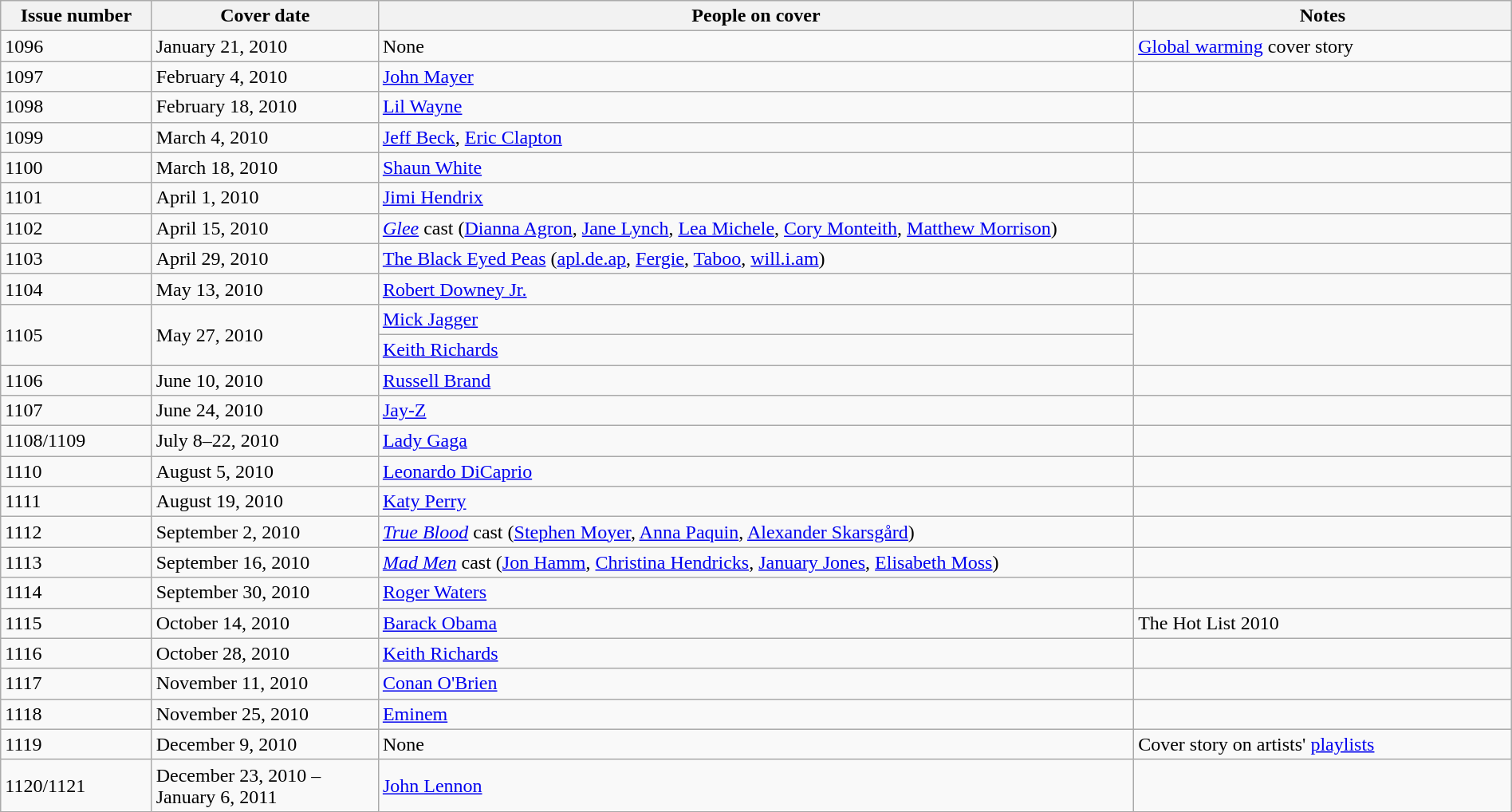<table class="wikitable sortable" style="margin:auto;width:100%;">
<tr>
<th style="width:10%;">Issue number</th>
<th style="width:15%;">Cover date</th>
<th style="width:50%;">People on cover</th>
<th style="width:25%;">Notes</th>
</tr>
<tr>
<td>1096</td>
<td>January 21, 2010</td>
<td>None</td>
<td><a href='#'>Global warming</a> cover story</td>
</tr>
<tr>
<td>1097</td>
<td>February 4, 2010</td>
<td><a href='#'>John Mayer</a></td>
<td></td>
</tr>
<tr>
<td>1098</td>
<td>February 18, 2010</td>
<td><a href='#'>Lil Wayne</a></td>
<td></td>
</tr>
<tr>
<td>1099</td>
<td>March 4, 2010</td>
<td><a href='#'>Jeff Beck</a>, <a href='#'>Eric Clapton</a></td>
<td></td>
</tr>
<tr>
<td>1100</td>
<td>March 18, 2010</td>
<td><a href='#'>Shaun White</a></td>
<td></td>
</tr>
<tr>
<td>1101</td>
<td>April 1, 2010</td>
<td><a href='#'>Jimi Hendrix</a></td>
<td></td>
</tr>
<tr>
<td>1102</td>
<td>April 15, 2010</td>
<td><em><a href='#'>Glee</a></em> cast (<a href='#'>Dianna Agron</a>, <a href='#'>Jane Lynch</a>, <a href='#'>Lea Michele</a>, <a href='#'>Cory Monteith</a>, <a href='#'>Matthew Morrison</a>)</td>
<td></td>
</tr>
<tr>
<td>1103</td>
<td>April 29, 2010</td>
<td><a href='#'>The Black Eyed Peas</a> (<a href='#'>apl.de.ap</a>, <a href='#'>Fergie</a>, <a href='#'>Taboo</a>, <a href='#'>will.i.am</a>)</td>
<td></td>
</tr>
<tr>
<td>1104</td>
<td>May 13, 2010</td>
<td><a href='#'>Robert Downey Jr.</a></td>
<td></td>
</tr>
<tr>
<td rowspan="2">1105</td>
<td rowspan="2">May 27, 2010</td>
<td><a href='#'>Mick Jagger</a></td>
<td rowspan="2"></td>
</tr>
<tr>
<td><a href='#'>Keith Richards</a></td>
</tr>
<tr>
<td>1106</td>
<td>June 10, 2010</td>
<td><a href='#'>Russell Brand</a></td>
<td></td>
</tr>
<tr>
<td>1107</td>
<td>June 24, 2010</td>
<td><a href='#'>Jay-Z</a></td>
<td></td>
</tr>
<tr>
<td>1108/1109</td>
<td>July 8–22, 2010</td>
<td><a href='#'>Lady Gaga</a></td>
<td></td>
</tr>
<tr>
<td>1110</td>
<td>August 5, 2010</td>
<td><a href='#'>Leonardo DiCaprio</a></td>
<td></td>
</tr>
<tr>
<td>1111</td>
<td>August 19, 2010</td>
<td><a href='#'>Katy Perry</a></td>
<td></td>
</tr>
<tr>
<td>1112</td>
<td>September 2, 2010</td>
<td><em><a href='#'>True Blood</a></em> cast (<a href='#'>Stephen Moyer</a>, <a href='#'>Anna Paquin</a>, <a href='#'>Alexander Skarsgård</a>)</td>
<td></td>
</tr>
<tr>
<td>1113</td>
<td>September 16, 2010</td>
<td><em><a href='#'>Mad Men</a></em> cast (<a href='#'>Jon Hamm</a>, <a href='#'>Christina Hendricks</a>, <a href='#'>January Jones</a>, <a href='#'>Elisabeth Moss</a>)</td>
<td></td>
</tr>
<tr>
<td>1114</td>
<td>September 30, 2010</td>
<td><a href='#'>Roger Waters</a></td>
<td></td>
</tr>
<tr>
<td>1115</td>
<td>October 14, 2010</td>
<td><a href='#'>Barack Obama</a></td>
<td>The Hot List 2010</td>
</tr>
<tr>
<td>1116</td>
<td>October 28, 2010</td>
<td><a href='#'>Keith Richards</a></td>
<td></td>
</tr>
<tr>
<td>1117</td>
<td>November 11, 2010</td>
<td><a href='#'>Conan O'Brien</a></td>
<td></td>
</tr>
<tr>
<td>1118</td>
<td>November 25, 2010</td>
<td><a href='#'>Eminem</a></td>
<td></td>
</tr>
<tr>
<td>1119</td>
<td>December 9, 2010</td>
<td>None</td>
<td>Cover story on artists' <a href='#'>playlists</a></td>
</tr>
<tr>
<td>1120/1121</td>
<td>December 23, 2010 – January 6, 2011</td>
<td><a href='#'>John Lennon</a></td>
<td></td>
</tr>
</table>
